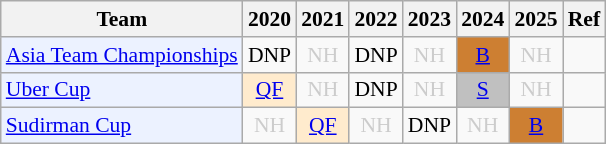<table style='font-size: 90%; text-align:center;' class='wikitable'>
<tr>
<th>Team</th>
<th>2020</th>
<th>2021</th>
<th>2022</th>
<th>2023</th>
<th>2024</th>
<th>2025</th>
<th>Ref</th>
</tr>
<tr>
<td bgcolor="#ECF2FF"; align="left"><a href='#'>Asia Team Championships</a></td>
<td>DNP</td>
<td style=color:#ccc>NH</td>
<td>DNP</td>
<td style=color:#ccc>NH</td>
<td bgcolor=CD7F32><a href='#'>B</a></td>
<td style=color:#ccc>NH</td>
<td></td>
</tr>
<tr>
<td bgcolor="#ECF2FF"; align="left"><a href='#'>Uber Cup</a></td>
<td bgcolor=FFEBCD><a href='#'>QF</a></td>
<td style=color:#ccc>NH</td>
<td>DNP</td>
<td style=color:#ccc>NH</td>
<td bgcolor=silver><a href='#'>S</a></td>
<td style=color:#ccc>NH</td>
<td></td>
</tr>
<tr>
<td bgcolor="#ECF2FF"; align="left"><a href='#'>Sudirman Cup</a></td>
<td style=color:#ccc>NH</td>
<td bgcolor=FFEBCD><a href='#'>QF</a></td>
<td style=color:#ccc>NH</td>
<td>DNP</td>
<td style=color:#ccc>NH</td>
<td bgcolor=CD7F32><a href='#'>B</a></td>
<td></td>
</tr>
</table>
